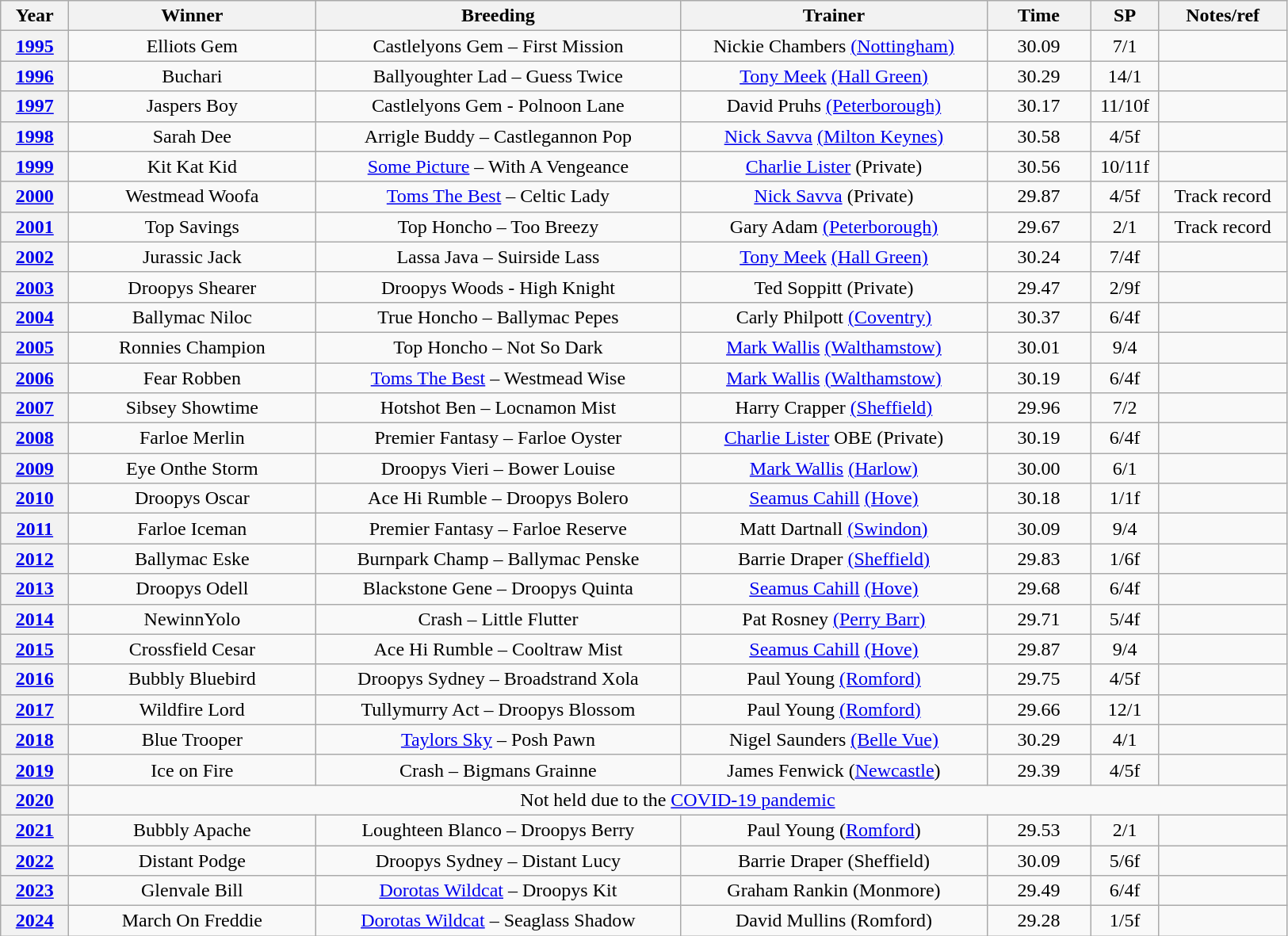<table class="wikitable" style="text-align:center">
<tr>
<th width=50>Year</th>
<th width=200>Winner</th>
<th width=300>Breeding</th>
<th width=250>Trainer</th>
<th width=80>Time</th>
<th width=50>SP</th>
<th width=100>Notes/ref</th>
</tr>
<tr>
<th><a href='#'>1995</a></th>
<td>Elliots Gem</td>
<td>Castlelyons Gem – First Mission</td>
<td>Nickie Chambers <a href='#'>(Nottingham)</a></td>
<td>30.09</td>
<td>7/1</td>
<td></td>
</tr>
<tr>
<th><a href='#'>1996</a></th>
<td>Buchari</td>
<td>Ballyoughter Lad – Guess Twice</td>
<td><a href='#'>Tony Meek</a> <a href='#'>(Hall Green)</a></td>
<td>30.29</td>
<td>14/1</td>
<td></td>
</tr>
<tr>
<th><a href='#'>1997</a></th>
<td>Jaspers Boy</td>
<td>Castlelyons Gem - Polnoon Lane</td>
<td>David Pruhs <a href='#'>(Peterborough)</a></td>
<td>30.17</td>
<td>11/10f</td>
<td></td>
</tr>
<tr>
<th><a href='#'>1998</a></th>
<td>Sarah Dee</td>
<td>Arrigle Buddy – Castlegannon Pop</td>
<td><a href='#'>Nick Savva</a> <a href='#'>(Milton Keynes)</a></td>
<td>30.58</td>
<td>4/5f</td>
<td></td>
</tr>
<tr>
<th><a href='#'>1999</a></th>
<td>Kit Kat Kid</td>
<td><a href='#'>Some Picture</a> – With A Vengeance</td>
<td><a href='#'>Charlie Lister</a> (Private)</td>
<td>30.56</td>
<td>10/11f</td>
<td></td>
</tr>
<tr>
<th><a href='#'>2000</a></th>
<td>Westmead Woofa</td>
<td><a href='#'>Toms The Best</a> – Celtic Lady</td>
<td><a href='#'>Nick Savva</a> (Private)</td>
<td>29.87</td>
<td>4/5f</td>
<td>Track record</td>
</tr>
<tr>
<th><a href='#'>2001</a></th>
<td>Top Savings</td>
<td>Top Honcho – Too Breezy</td>
<td>Gary Adam <a href='#'>(Peterborough)</a></td>
<td>29.67</td>
<td>2/1</td>
<td>Track record</td>
</tr>
<tr>
<th><a href='#'>2002</a></th>
<td>Jurassic Jack</td>
<td>Lassa Java – Suirside Lass</td>
<td><a href='#'>Tony Meek</a> <a href='#'>(Hall Green)</a></td>
<td>30.24</td>
<td>7/4f</td>
<td></td>
</tr>
<tr>
<th><a href='#'>2003</a></th>
<td>Droopys Shearer</td>
<td>Droopys Woods - High Knight</td>
<td>Ted Soppitt (Private)</td>
<td>29.47</td>
<td>2/9f</td>
<td></td>
</tr>
<tr>
<th><a href='#'>2004</a></th>
<td>Ballymac Niloc</td>
<td>True Honcho – Ballymac Pepes</td>
<td>Carly Philpott <a href='#'>(Coventry)</a></td>
<td>30.37</td>
<td>6/4f</td>
<td></td>
</tr>
<tr>
<th><a href='#'>2005</a></th>
<td>Ronnies Champion</td>
<td>Top Honcho – Not So Dark</td>
<td><a href='#'>Mark Wallis</a> <a href='#'>(Walthamstow)</a></td>
<td>30.01</td>
<td>9/4</td>
<td></td>
</tr>
<tr>
<th><a href='#'>2006</a></th>
<td>Fear Robben</td>
<td><a href='#'>Toms The Best</a> – Westmead Wise</td>
<td><a href='#'>Mark Wallis</a> <a href='#'>(Walthamstow)</a></td>
<td>30.19</td>
<td>6/4f</td>
<td></td>
</tr>
<tr>
<th><a href='#'>2007</a></th>
<td>Sibsey Showtime</td>
<td>Hotshot Ben – Locnamon Mist</td>
<td>Harry Crapper <a href='#'>(Sheffield)</a></td>
<td>29.96</td>
<td>7/2</td>
<td></td>
</tr>
<tr>
<th><a href='#'>2008</a></th>
<td>Farloe Merlin</td>
<td>Premier Fantasy – Farloe Oyster</td>
<td><a href='#'>Charlie Lister</a> OBE (Private)</td>
<td>30.19</td>
<td>6/4f</td>
<td></td>
</tr>
<tr>
<th><a href='#'>2009</a></th>
<td>Eye Onthe Storm</td>
<td>Droopys Vieri – Bower Louise</td>
<td><a href='#'>Mark Wallis</a> <a href='#'>(Harlow)</a></td>
<td>30.00</td>
<td>6/1</td>
<td></td>
</tr>
<tr>
<th><a href='#'>2010</a></th>
<td>Droopys Oscar</td>
<td>Ace Hi Rumble – Droopys Bolero</td>
<td><a href='#'>Seamus Cahill</a> <a href='#'>(Hove)</a></td>
<td>30.18</td>
<td>1/1f</td>
<td></td>
</tr>
<tr>
<th><a href='#'>2011</a></th>
<td>Farloe Iceman</td>
<td>Premier Fantasy – Farloe Reserve</td>
<td>Matt Dartnall <a href='#'>(Swindon)</a></td>
<td>30.09</td>
<td>9/4</td>
<td></td>
</tr>
<tr>
<th><a href='#'>2012</a></th>
<td>Ballymac Eske</td>
<td>Burnpark Champ – Ballymac Penske</td>
<td>Barrie Draper <a href='#'>(Sheffield)</a></td>
<td>29.83</td>
<td>1/6f</td>
<td></td>
</tr>
<tr>
<th><a href='#'>2013</a></th>
<td>Droopys Odell</td>
<td>Blackstone Gene – Droopys Quinta</td>
<td><a href='#'>Seamus Cahill</a> <a href='#'>(Hove)</a></td>
<td>29.68</td>
<td>6/4f</td>
<td></td>
</tr>
<tr>
<th><a href='#'>2014</a></th>
<td>NewinnYolo</td>
<td>Crash – Little Flutter</td>
<td>Pat Rosney <a href='#'>(Perry Barr)</a></td>
<td>29.71</td>
<td>5/4f</td>
<td></td>
</tr>
<tr>
<th><a href='#'>2015</a></th>
<td>Crossfield Cesar</td>
<td>Ace Hi Rumble – Cooltraw Mist</td>
<td><a href='#'>Seamus Cahill</a> <a href='#'>(Hove)</a></td>
<td>29.87</td>
<td>9/4</td>
<td></td>
</tr>
<tr>
<th><a href='#'>2016</a></th>
<td>Bubbly Bluebird</td>
<td>Droopys Sydney – Broadstrand Xola</td>
<td>Paul Young <a href='#'>(Romford)</a></td>
<td>29.75</td>
<td>4/5f</td>
<td></td>
</tr>
<tr>
<th><a href='#'>2017</a></th>
<td>Wildfire Lord</td>
<td>Tullymurry Act – Droopys Blossom</td>
<td>Paul Young <a href='#'>(Romford)</a></td>
<td>29.66</td>
<td>12/1</td>
<td></td>
</tr>
<tr>
<th><a href='#'>2018</a></th>
<td>Blue Trooper</td>
<td><a href='#'>Taylors Sky</a> – Posh Pawn</td>
<td>Nigel Saunders <a href='#'>(Belle Vue)</a></td>
<td>30.29</td>
<td>4/1</td>
<td></td>
</tr>
<tr>
<th><a href='#'>2019</a></th>
<td>Ice on Fire</td>
<td>Crash – Bigmans Grainne</td>
<td>James Fenwick (<a href='#'>Newcastle</a>)</td>
<td>29.39</td>
<td>4/5f</td>
<td></td>
</tr>
<tr>
<th><a href='#'>2020</a></th>
<td colspan=6>Not held due to the <a href='#'>COVID-19 pandemic</a></td>
</tr>
<tr>
<th><a href='#'>2021</a></th>
<td>Bubbly Apache</td>
<td>Loughteen Blanco – Droopys Berry</td>
<td>Paul Young (<a href='#'>Romford</a>)</td>
<td>29.53</td>
<td>2/1</td>
<td></td>
</tr>
<tr>
<th><a href='#'>2022</a></th>
<td>Distant Podge</td>
<td>Droopys Sydney – Distant Lucy</td>
<td>Barrie Draper (Sheffield)</td>
<td>30.09</td>
<td>5/6f</td>
<td></td>
</tr>
<tr>
<th><a href='#'>2023</a></th>
<td>Glenvale Bill</td>
<td><a href='#'>Dorotas Wildcat</a> – Droopys Kit</td>
<td>Graham Rankin (Monmore)</td>
<td>29.49</td>
<td>6/4f</td>
<td></td>
</tr>
<tr>
<th><a href='#'>2024</a></th>
<td>March On Freddie</td>
<td><a href='#'>Dorotas Wildcat</a> – Seaglass Shadow</td>
<td>David Mullins (Romford)</td>
<td>29.28</td>
<td>1/5f</td>
<td></td>
</tr>
</table>
